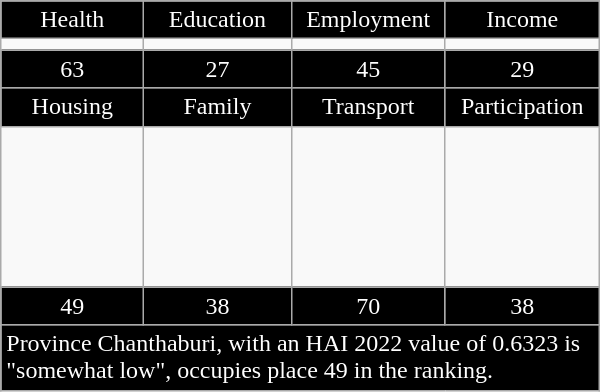<table class="wikitable floatright" style="width:400px;">
<tr>
<td style="text-align:center; width:100px; background:black; color:white;">Health</td>
<td style="text-align:center; width:100px; background:black; color:white;">Education</td>
<td style="text-align:center; width:100px; background:black; color:white;">Employment</td>
<td style="text-align:center; width:100px; background:black; color:white;">Income</td>
</tr>
<tr>
<td></td>
<td></td>
<td></td>
<td></td>
</tr>
<tr>
<td style="text-align:center; background:black; color:white;">63</td>
<td style="text-align:center; background:black; color:white;">27</td>
<td style="text-align:center; background:black; color:white;">45</td>
<td style="text-align:center; background:black; color:white;">29</td>
</tr>
<tr>
<td style="text-align:center; background:black; color:white;">Housing</td>
<td style="text-align:center; background:black; color:white;">Family</td>
<td style="text-align:center; background:black; color:white;">Transport</td>
<td style="text-align:center; background:black; color:white;">Participation</td>
</tr>
<tr>
<td style="height:100px;"></td>
<td></td>
<td></td>
<td></td>
</tr>
<tr>
<td style="text-align:center; background:black; color:white;">49</td>
<td style="text-align:center; background:black; color:white;">38</td>
<td style="text-align:center; background:black; color:white;">70</td>
<td style="text-align:center; background:black; color:white;">38</td>
</tr>
<tr>
<td colspan="4"; style="background:black; color:white;">Province Chanthaburi, with an HAI 2022 value of 0.6323 is "somewhat low", occupies place 49 in the ranking.</td>
</tr>
</table>
